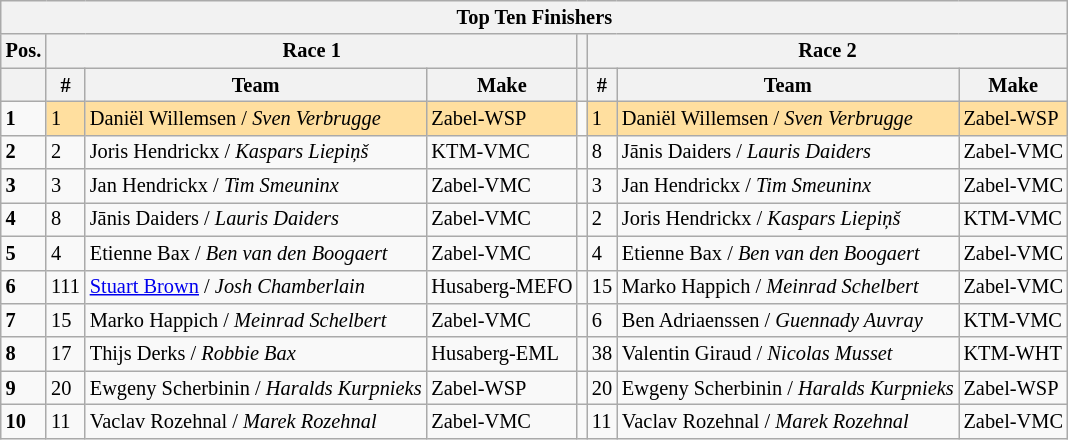<table class="wikitable" style="font-size: 85%;">
<tr>
<th colspan=8>Top Ten Finishers</th>
</tr>
<tr>
<th>Pos.</th>
<th colspan=3>Race 1</th>
<th></th>
<th colspan=3>Race 2</th>
</tr>
<tr>
<th></th>
<th>#</th>
<th>Team</th>
<th>Make</th>
<th></th>
<th>#</th>
<th>Team</th>
<th>Make</th>
</tr>
<tr>
<td><strong>1</strong></td>
<td style="background:#ffdf9f;">1</td>
<td style="background:#ffdf9f;"> Daniël Willemsen / <em>Sven Verbrugge</em></td>
<td style="background:#ffdf9f;">Zabel-WSP</td>
<td></td>
<td style="background:#ffdf9f;">1</td>
<td style="background:#ffdf9f;"> Daniël Willemsen / <em>Sven Verbrugge</em></td>
<td style="background:#ffdf9f;">Zabel-WSP</td>
</tr>
<tr>
<td><strong>2</strong></td>
<td>2</td>
<td> Joris Hendrickx /  <em>Kaspars Liepiņš</em></td>
<td>KTM-VMC</td>
<td></td>
<td>8</td>
<td> Jānis Daiders / <em>Lauris Daiders</em></td>
<td>Zabel-VMC</td>
</tr>
<tr>
<td><strong>3</strong></td>
<td>3</td>
<td> Jan Hendrickx / <em>Tim Smeuninx</em></td>
<td>Zabel-VMC</td>
<td></td>
<td>3</td>
<td> Jan Hendrickx / <em>Tim Smeuninx</em></td>
<td>Zabel-VMC</td>
</tr>
<tr>
<td><strong>4</strong></td>
<td>8</td>
<td> Jānis Daiders / <em>Lauris Daiders</em></td>
<td>Zabel-VMC</td>
<td></td>
<td>2</td>
<td> Joris Hendrickx /  <em>Kaspars Liepiņš</em></td>
<td>KTM-VMC</td>
</tr>
<tr>
<td><strong>5</strong></td>
<td>4</td>
<td> Etienne Bax / <em>Ben van den Boogaert</em></td>
<td>Zabel-VMC</td>
<td></td>
<td>4</td>
<td> Etienne Bax / <em>Ben van den Boogaert</em></td>
<td>Zabel-VMC</td>
</tr>
<tr>
<td><strong>6</strong></td>
<td>111</td>
<td> <a href='#'>Stuart Brown</a> / <em>Josh Chamberlain</em></td>
<td>Husaberg-MEFO</td>
<td></td>
<td>15</td>
<td> Marko Happich / <em>Meinrad Schelbert</em></td>
<td>Zabel-VMC</td>
</tr>
<tr>
<td><strong>7</strong></td>
<td>15</td>
<td> Marko Happich / <em>Meinrad Schelbert</em></td>
<td>Zabel-VMC</td>
<td></td>
<td>6</td>
<td> Ben Adriaenssen / <em>Guennady Auvray</em></td>
<td>KTM-VMC</td>
</tr>
<tr>
<td><strong>8</strong></td>
<td>17</td>
<td> Thijs Derks / <em>Robbie Bax</em></td>
<td>Husaberg-EML</td>
<td></td>
<td>38</td>
<td> Valentin Giraud / <em>Nicolas Musset</em></td>
<td>KTM-WHT</td>
</tr>
<tr>
<td><strong>9</strong></td>
<td>20</td>
<td> Ewgeny Scherbinin / <em>Haralds Kurpnieks</em></td>
<td>Zabel-WSP</td>
<td></td>
<td>20</td>
<td> Ewgeny Scherbinin / <em>Haralds Kurpnieks</em></td>
<td>Zabel-WSP</td>
</tr>
<tr>
<td><strong>10</strong></td>
<td>11</td>
<td> Vaclav Rozehnal / <em>Marek Rozehnal</em></td>
<td>Zabel-VMC</td>
<td></td>
<td>11</td>
<td> Vaclav Rozehnal / <em>Marek Rozehnal</em></td>
<td>Zabel-VMC</td>
</tr>
</table>
